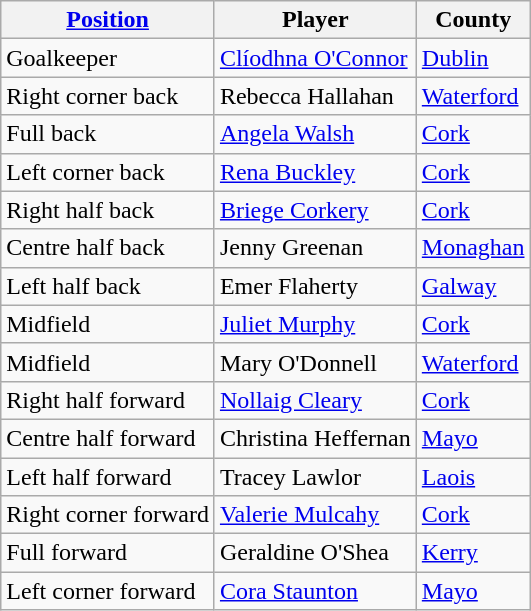<table class="wikitable collapsible">
<tr>
<th><a href='#'>Position</a></th>
<th>Player</th>
<th>County</th>
</tr>
<tr>
<td>Goalkeeper</td>
<td><a href='#'>Clíodhna O'Connor</a></td>
<td><a href='#'>Dublin</a></td>
</tr>
<tr>
<td>Right corner back</td>
<td>Rebecca Hallahan</td>
<td><a href='#'>Waterford</a></td>
</tr>
<tr>
<td>Full back</td>
<td><a href='#'>Angela Walsh</a></td>
<td><a href='#'>Cork</a></td>
</tr>
<tr>
<td>Left corner back</td>
<td><a href='#'>Rena Buckley</a></td>
<td><a href='#'>Cork</a></td>
</tr>
<tr>
<td>Right half back</td>
<td><a href='#'>Briege Corkery</a></td>
<td><a href='#'>Cork</a></td>
</tr>
<tr>
<td>Centre half back</td>
<td>Jenny Greenan</td>
<td><a href='#'>Monaghan</a></td>
</tr>
<tr>
<td>Left half back</td>
<td>Emer Flaherty</td>
<td><a href='#'>Galway</a></td>
</tr>
<tr>
<td>Midfield</td>
<td><a href='#'>Juliet Murphy</a></td>
<td><a href='#'>Cork</a></td>
</tr>
<tr>
<td>Midfield</td>
<td>Mary O'Donnell</td>
<td><a href='#'>Waterford</a></td>
</tr>
<tr>
<td>Right half forward</td>
<td><a href='#'>Nollaig Cleary</a></td>
<td><a href='#'>Cork</a></td>
</tr>
<tr>
<td>Centre half forward</td>
<td>Christina Heffernan</td>
<td><a href='#'>Mayo</a></td>
</tr>
<tr>
<td>Left half forward</td>
<td>Tracey Lawlor</td>
<td><a href='#'>Laois</a></td>
</tr>
<tr>
<td>Right corner forward</td>
<td><a href='#'>Valerie Mulcahy</a></td>
<td><a href='#'>Cork</a></td>
</tr>
<tr>
<td>Full forward</td>
<td>Geraldine O'Shea</td>
<td><a href='#'>Kerry</a></td>
</tr>
<tr>
<td>Left corner forward</td>
<td><a href='#'>Cora Staunton</a></td>
<td><a href='#'>Mayo</a></td>
</tr>
</table>
